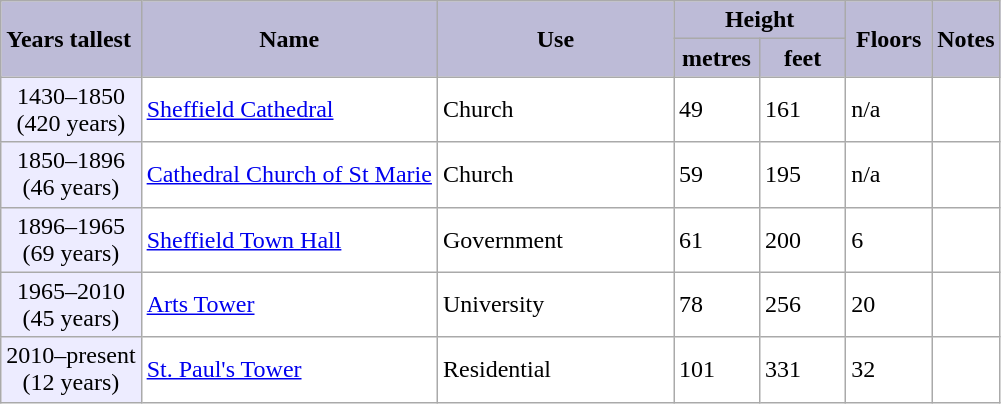<table class="wikitable" style="border:#999; background:white;">
<tr style="background:#bdbbd7;">
<td rowspan=2><span><strong>Years tallest</strong></span></td>
<td rowspan="2" style="text-align:center;"><span><strong>Name</strong></span></td>
<td rowspan="2"  style="text-align:center; width:150px;"><span><strong>Use</strong></span></td>
<td colspan="2" style="text-align:center;"><span><strong>Height</strong></span></td>
<td rowspan="2" style="width:50px; text-align:center;"><span><strong>Floors</strong></span></td>
<td rowspan="2" style="text-align:center;"><span><strong>Notes</strong></span></td>
</tr>
<tr style="background:#bdbbd7; text-align:center;">
<td style="width:50px; "><span><strong>metres</strong></span></td>
<td style="width:50px; text-align:center;"><span><strong>feet</strong></span></td>
</tr>
<tr>
<td style="text-align:center; background:#edecff;">1430–1850<br>(420 years)</td>
<td><a href='#'>Sheffield Cathedral</a></td>
<td>Church</td>
<td>49</td>
<td>161</td>
<td>n/a</td>
<td></td>
</tr>
<tr>
<td style="text-align:center; background:#edecff;">1850–1896<br>(46 years)</td>
<td><a href='#'>Cathedral Church of St Marie</a></td>
<td>Church</td>
<td>59</td>
<td>195</td>
<td>n/a</td>
<td></td>
</tr>
<tr>
<td style="text-align:center; background:#edecff;">1896–1965<br>(69 years)</td>
<td><a href='#'>Sheffield Town Hall</a></td>
<td>Government</td>
<td>61</td>
<td>200</td>
<td>6</td>
<td></td>
</tr>
<tr>
<td style="text-align:center; background:#edecff;">1965–2010<br>(45 years)</td>
<td><a href='#'>Arts Tower</a></td>
<td>University</td>
<td>78</td>
<td>256</td>
<td>20</td>
<td></td>
</tr>
<tr>
<td style="text-align:center; background:#edecff;">2010–present<br>(12 years)</td>
<td><a href='#'>St. Paul's Tower</a></td>
<td>Residential</td>
<td>101</td>
<td>331</td>
<td>32</td>
<td></td>
</tr>
</table>
